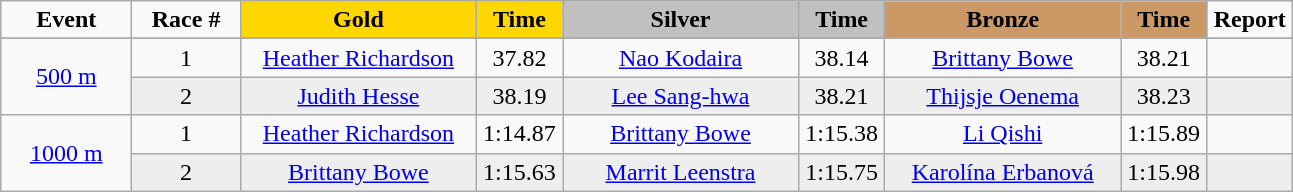<table class="wikitable">
<tr>
<td width="80" align="center"><strong>Event</strong></td>
<td width="65" align="center"><strong>Race #</strong></td>
<td width="150" bgcolor="gold" align="center"><strong>Gold</strong></td>
<td width="50" bgcolor="gold" align="center"><strong>Time</strong></td>
<td width="150" bgcolor="silver" align="center"><strong>Silver</strong></td>
<td width="50" bgcolor="silver" align="center"><strong>Time</strong></td>
<td width="150" bgcolor="#CC9966" align="center"><strong>Bronze</strong></td>
<td width="50" bgcolor="#CC9966" align="center"><strong>Time</strong></td>
<td width="50" align="center"><strong>Report</strong></td>
</tr>
<tr bgcolor="#cccccc">
</tr>
<tr>
<td rowspan=2 align="center"><a href='#'>500 m</a></td>
<td align="center">1</td>
<td align="center"><a href='#'>Heather Richardson</a><br><small></small></td>
<td align="center">37.82</td>
<td align="center"><a href='#'>Nao Kodaira</a><br><small></small></td>
<td align="center">38.14</td>
<td align="center"><a href='#'>Brittany Bowe</a><br><small></small></td>
<td align="center">38.21</td>
<td align="center"></td>
</tr>
<tr bgcolor="#eeeeee">
<td align="center">2</td>
<td align="center"><a href='#'>Judith Hesse</a><br><small></small></td>
<td align="center">38.19</td>
<td align="center"><a href='#'>Lee Sang-hwa</a><br><small></small></td>
<td align="center">38.21</td>
<td align="center"><a href='#'>Thijsje Oenema</a><br><small></small></td>
<td align="center">38.23</td>
<td align="center"></td>
</tr>
<tr>
<td rowspan=2 align="center"><a href='#'>1000 m</a></td>
<td align="center">1</td>
<td align="center"><a href='#'>Heather Richardson</a><br><small></small></td>
<td align="center">1:14.87</td>
<td align="center"><a href='#'>Brittany Bowe</a><br><small></small></td>
<td align="center">1:15.38</td>
<td align="center"><a href='#'>Li Qishi</a><br><small></small></td>
<td align="center">1:15.89</td>
<td align="center"></td>
</tr>
<tr bgcolor="#eeeeee">
<td align="center">2</td>
<td align="center"><a href='#'>Brittany Bowe</a><br><small></small></td>
<td align="center">1:15.63</td>
<td align="center"><a href='#'>Marrit Leenstra</a><br><small></small></td>
<td align="center">1:15.75</td>
<td align="center"><a href='#'>Karolína Erbanová</a><br><small></small></td>
<td align="center">1:15.98</td>
<td align="center"></td>
</tr>
</table>
